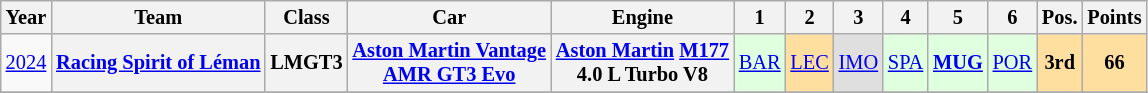<table class="wikitable" border="1" style="text-align:center; font-size:85%;">
<tr>
<th>Year</th>
<th>Team</th>
<th>Class</th>
<th>Car</th>
<th>Engine</th>
<th>1</th>
<th>2</th>
<th>3</th>
<th>4</th>
<th>5</th>
<th>6</th>
<th>Pos.</th>
<th>Points</th>
</tr>
<tr>
<td><a href='#'>2024</a></td>
<th nowrap><a href='#'>Racing Spirit of Léman</a></th>
<th>LMGT3</th>
<th nowrap><a href='#'>Aston Martin Vantage<br>AMR GT3 Evo</a></th>
<th nowrap><a href='#'>Aston Martin</a> <a href='#'>M177</a><br>4.0 L Turbo V8</th>
<td style="background:#DFFFDF;"><a href='#'>BAR</a><br></td>
<td style="background:#FFDF9F;"><a href='#'>LEC</a><br></td>
<td style="background:#DFDFDF;"><a href='#'>IMO</a><br></td>
<td style="background:#DFFFDF;"><a href='#'>SPA</a><br></td>
<td style="background:#DFFFDF;"><strong><a href='#'>MUG</a></strong><br></td>
<td style="background:#DFFFDF;"><a href='#'>POR</a><br></td>
<th style="background:#FFDF9F;">3rd</th>
<th style="background:#FFDF9F;">66</th>
</tr>
<tr>
</tr>
</table>
